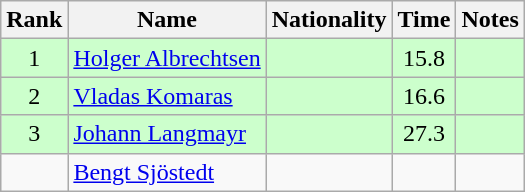<table class="wikitable sortable" style="text-align:center">
<tr>
<th>Rank</th>
<th>Name</th>
<th>Nationality</th>
<th>Time</th>
<th>Notes</th>
</tr>
<tr bgcolor=ccffcc>
<td>1</td>
<td align=left><a href='#'>Holger Albrechtsen</a></td>
<td align=left></td>
<td>15.8</td>
<td></td>
</tr>
<tr bgcolor=ccffcc>
<td>2</td>
<td align=left><a href='#'>Vladas Komaras</a></td>
<td align=left></td>
<td>16.6</td>
<td></td>
</tr>
<tr bgcolor=ccffcc>
<td>3</td>
<td align=left><a href='#'>Johann Langmayr</a></td>
<td align=left></td>
<td>27.3</td>
<td></td>
</tr>
<tr>
<td></td>
<td align=left><a href='#'>Bengt Sjöstedt</a></td>
<td align=left></td>
<td></td>
<td></td>
</tr>
</table>
